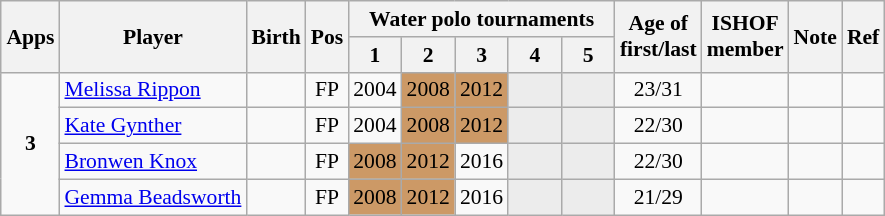<table class="wikitable sortable" style="text-align: center; font-size: 90%; margin-left: 1em;">
<tr>
<th rowspan="2">Apps</th>
<th rowspan="2">Player</th>
<th rowspan="2">Birth</th>
<th rowspan="2">Pos</th>
<th colspan="5">Water polo tournaments</th>
<th rowspan="2">Age of<br>first/last</th>
<th rowspan="2">ISHOF<br>member</th>
<th rowspan="2">Note</th>
<th rowspan="2" class="unsortable">Ref</th>
</tr>
<tr>
<th>1</th>
<th style="width: 2em;" class="unsortable">2</th>
<th style="width: 2em;" class="unsortable">3</th>
<th style="width: 2em;" class="unsortable">4</th>
<th style="width: 2em;" class="unsortable">5</th>
</tr>
<tr>
<td rowspan="4"><strong>3</strong></td>
<td style="text-align: left;" data-sort-value="Rippon, Melissa"><a href='#'>Melissa Rippon</a></td>
<td></td>
<td>FP</td>
<td>2004</td>
<td style="background-color: #cc9966;">2008</td>
<td style="background-color: #cc9966;">2012</td>
<td style="background-color: #ececec;"></td>
<td style="background-color: #ececec;"></td>
<td>23/31</td>
<td></td>
<td style="text-align: left;"></td>
<td></td>
</tr>
<tr>
<td style="text-align: left;" data-sort-value="Gynther, Kate"><a href='#'>Kate Gynther</a></td>
<td></td>
<td>FP</td>
<td>2004</td>
<td style="background-color: #cc9966;">2008</td>
<td style="background-color: #cc9966;">2012</td>
<td style="background-color: #ececec;"></td>
<td style="background-color: #ececec;"></td>
<td>22/30</td>
<td></td>
<td style="text-align: left;"></td>
<td></td>
</tr>
<tr>
<td style="text-align: left;" data-sort-value="Knox, Bronwen"><a href='#'>Bronwen Knox</a></td>
<td></td>
<td>FP</td>
<td style="background-color: #cc9966;">2008</td>
<td style="background-color: #cc9966;">2012</td>
<td>2016</td>
<td style="background-color: #ececec;"></td>
<td style="background-color: #ececec;"></td>
<td>22/30</td>
<td></td>
<td style="text-align: left;"></td>
<td></td>
</tr>
<tr>
<td style="text-align: left;" data-sort-value="Beadsworth, Gemma"><a href='#'>Gemma Beadsworth</a></td>
<td></td>
<td>FP</td>
<td style="background-color: #cc9966;">2008</td>
<td style="background-color: #cc9966;">2012</td>
<td>2016</td>
<td style="background-color: #ececec;"></td>
<td style="background-color: #ececec;"></td>
<td>21/29</td>
<td></td>
<td style="text-align: left;"></td>
<td></td>
</tr>
</table>
